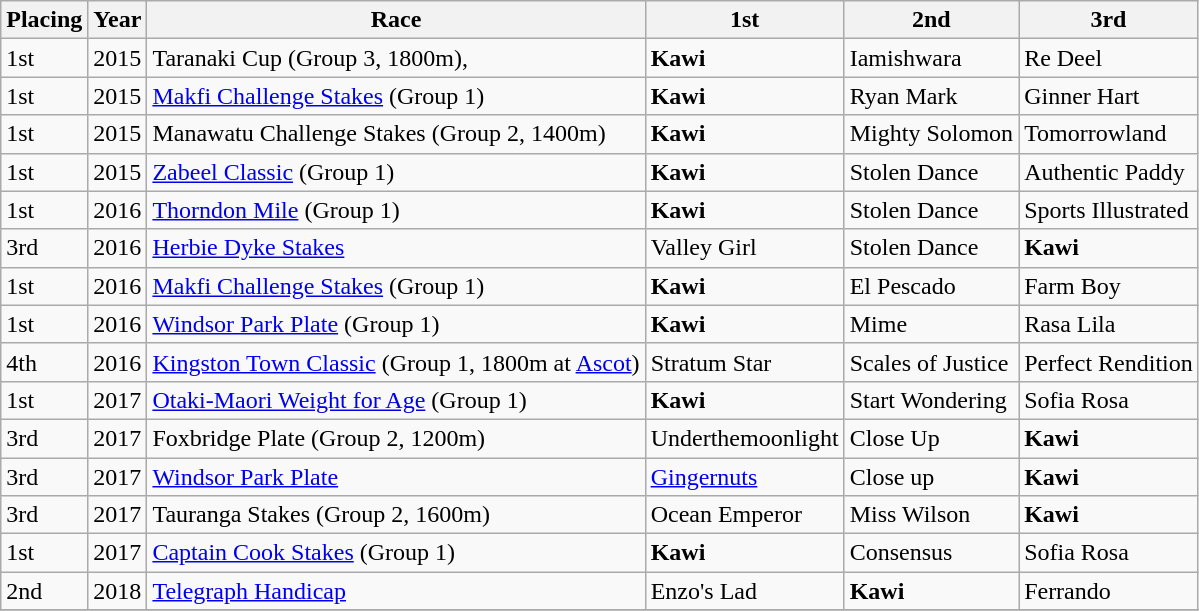<table class="sortable wikitable">
<tr>
<th>Placing</th>
<th>Year</th>
<th>Race</th>
<th>1st</th>
<th>2nd</th>
<th>3rd</th>
</tr>
<tr>
<td>1st</td>
<td>2015</td>
<td>Taranaki Cup (Group 3, 1800m),</td>
<td><strong>Kawi</strong></td>
<td>Iamishwara</td>
<td>Re Deel</td>
</tr>
<tr>
<td>1st</td>
<td>2015</td>
<td><a href='#'>Makfi Challenge Stakes</a> (Group 1)</td>
<td><strong>Kawi</strong></td>
<td>Ryan Mark</td>
<td>Ginner Hart</td>
</tr>
<tr>
<td>1st</td>
<td>2015</td>
<td>Manawatu Challenge Stakes (Group 2, 1400m)</td>
<td><strong>Kawi</strong></td>
<td>Mighty Solomon</td>
<td>Tomorrowland</td>
</tr>
<tr>
<td>1st</td>
<td>2015</td>
<td><a href='#'>Zabeel Classic</a> (Group 1)</td>
<td><strong>Kawi</strong></td>
<td>Stolen Dance</td>
<td>Authentic Paddy</td>
</tr>
<tr>
<td>1st</td>
<td>2016</td>
<td><a href='#'>Thorndon Mile</a> (Group 1)</td>
<td><strong>Kawi</strong></td>
<td>Stolen Dance</td>
<td>Sports Illustrated</td>
</tr>
<tr>
<td>3rd</td>
<td>2016</td>
<td><a href='#'>Herbie Dyke Stakes</a></td>
<td>Valley Girl</td>
<td>Stolen Dance</td>
<td><strong>Kawi</strong></td>
</tr>
<tr>
<td>1st</td>
<td>2016</td>
<td><a href='#'>Makfi Challenge Stakes</a> (Group 1)</td>
<td><strong>Kawi</strong></td>
<td>El Pescado</td>
<td>Farm Boy</td>
</tr>
<tr>
<td>1st</td>
<td>2016</td>
<td><a href='#'>Windsor Park Plate</a> (Group 1)</td>
<td><strong>Kawi</strong></td>
<td>Mime</td>
<td>Rasa Lila</td>
</tr>
<tr>
<td>4th</td>
<td>2016</td>
<td><a href='#'>Kingston Town Classic</a> (Group 1, 1800m at <a href='#'>Ascot</a>)</td>
<td>Stratum Star</td>
<td>Scales of Justice</td>
<td>Perfect Rendition</td>
</tr>
<tr>
<td>1st</td>
<td>2017</td>
<td><a href='#'>Otaki-Maori Weight for Age</a> (Group 1)</td>
<td><strong>Kawi</strong></td>
<td>Start Wondering</td>
<td>Sofia Rosa</td>
</tr>
<tr>
<td>3rd</td>
<td>2017</td>
<td>Foxbridge Plate (Group 2, 1200m)</td>
<td>Underthemoonlight</td>
<td>Close Up</td>
<td><strong>Kawi</strong></td>
</tr>
<tr>
<td>3rd</td>
<td>2017</td>
<td><a href='#'>Windsor Park Plate</a></td>
<td><a href='#'>Gingernuts</a></td>
<td>Close up</td>
<td><strong>Kawi</strong></td>
</tr>
<tr>
<td>3rd</td>
<td>2017</td>
<td>Tauranga Stakes (Group 2, 1600m)</td>
<td>Ocean Emperor</td>
<td>Miss Wilson</td>
<td><strong>Kawi</strong></td>
</tr>
<tr>
<td>1st</td>
<td>2017</td>
<td><a href='#'>Captain Cook Stakes</a> (Group 1)</td>
<td><strong>Kawi</strong></td>
<td>Consensus</td>
<td>Sofia Rosa</td>
</tr>
<tr>
<td>2nd</td>
<td>2018</td>
<td><a href='#'>Telegraph Handicap</a></td>
<td>Enzo's Lad</td>
<td><strong>Kawi</strong></td>
<td>Ferrando</td>
</tr>
<tr>
</tr>
</table>
